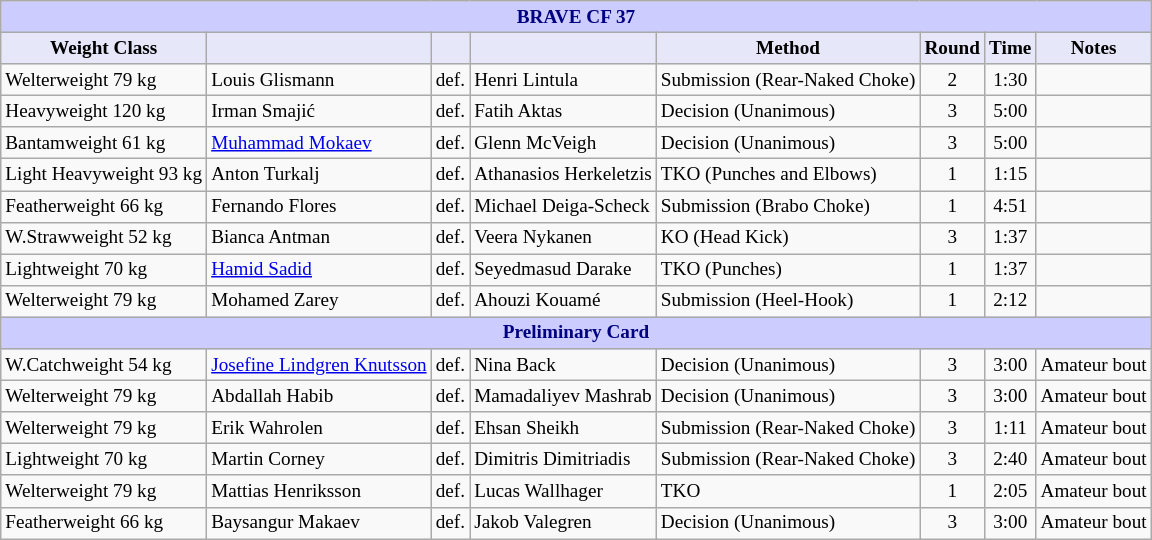<table class="wikitable" style="font-size: 80%;">
<tr>
<th colspan="8" style="background-color: #ccf; color: #000080; text-align: center;"><strong>BRAVE CF 37</strong></th>
</tr>
<tr>
<th colspan="1" style="background-color: #E6E8FA; color: #000000; text-align: center;">Weight Class</th>
<th colspan="1" style="background-color: #E6E8FA; color: #000000; text-align: center;"></th>
<th colspan="1" style="background-color: #E6E8FA; color: #000000; text-align: center;"></th>
<th colspan="1" style="background-color: #E6E8FA; color: #000000; text-align: center;"></th>
<th colspan="1" style="background-color: #E6E8FA; color: #000000; text-align: center;">Method</th>
<th colspan="1" style="background-color: #E6E8FA; color: #000000; text-align: center;">Round</th>
<th colspan="1" style="background-color: #E6E8FA; color: #000000; text-align: center;">Time</th>
<th colspan="1" style="background-color: #E6E8FA; color: #000000; text-align: center;">Notes</th>
</tr>
<tr>
<td>Welterweight 79 kg</td>
<td> Louis Glismann</td>
<td>def.</td>
<td> Henri Lintula</td>
<td>Submission (Rear-Naked Choke)</td>
<td align=center>2</td>
<td align=center>1:30</td>
<td></td>
</tr>
<tr>
<td>Heavyweight 120 kg</td>
<td> Irman Smajić</td>
<td>def.</td>
<td> Fatih Aktas</td>
<td>Decision (Unanimous)</td>
<td align=center>3</td>
<td align=center>5:00</td>
<td></td>
</tr>
<tr>
<td>Bantamweight 61 kg</td>
<td> <a href='#'>Muhammad Mokaev</a></td>
<td>def.</td>
<td> Glenn McVeigh</td>
<td>Decision (Unanimous)</td>
<td align=center>3</td>
<td align=center>5:00</td>
<td></td>
</tr>
<tr>
<td>Light Heavyweight 93 kg</td>
<td> Anton Turkalj</td>
<td>def.</td>
<td> Athanasios Herkeletzis</td>
<td>TKO (Punches and Elbows)</td>
<td align=center>1</td>
<td align=center>1:15</td>
<td></td>
</tr>
<tr>
<td>Featherweight 66 kg</td>
<td> Fernando Flores</td>
<td>def.</td>
<td> Michael Deiga-Scheck</td>
<td>Submission (Brabo Choke)</td>
<td align=center>1</td>
<td align=center>4:51</td>
<td></td>
</tr>
<tr>
<td>W.Strawweight 52 kg</td>
<td> Bianca Antman</td>
<td>def.</td>
<td> Veera Nykanen</td>
<td>KO (Head Kick)</td>
<td align=center>3</td>
<td align=center>1:37</td>
<td></td>
</tr>
<tr>
<td>Lightweight 70 kg</td>
<td> <a href='#'>Hamid Sadid</a></td>
<td>def.</td>
<td> Seyedmasud Darake</td>
<td>TKO (Punches)</td>
<td align=center>1</td>
<td align=center>1:37</td>
<td></td>
</tr>
<tr>
<td>Welterweight 79 kg</td>
<td> Mohamed Zarey</td>
<td>def.</td>
<td> Ahouzi Kouamé</td>
<td>Submission (Heel-Hook)</td>
<td align=center>1</td>
<td align=center>2:12</td>
<td></td>
</tr>
<tr>
<th colspan="8" style="background-color: #ccf; color: #000080; text-align: center;"><strong>Preliminary Card</strong></th>
</tr>
<tr>
<td>W.Catchweight 54 kg</td>
<td> <a href='#'>Josefine Lindgren Knutsson</a></td>
<td>def.</td>
<td> Nina Back</td>
<td>Decision (Unanimous)</td>
<td align=center>3</td>
<td align=center>3:00</td>
<td>Amateur bout</td>
</tr>
<tr>
<td>Welterweight 79 kg</td>
<td> Abdallah Habib</td>
<td>def.</td>
<td> Mamadaliyev Mashrab</td>
<td>Decision (Unanimous)</td>
<td align=center>3</td>
<td align=center>3:00</td>
<td>Amateur bout</td>
</tr>
<tr>
<td>Welterweight 79 kg</td>
<td> Erik Wahrolen</td>
<td>def.</td>
<td> Ehsan Sheikh</td>
<td>Submission (Rear-Naked Choke)</td>
<td align=center>3</td>
<td align=center>1:11</td>
<td>Amateur bout</td>
</tr>
<tr>
<td>Lightweight 70 kg</td>
<td> Martin Corney</td>
<td>def.</td>
<td> Dimitris Dimitriadis</td>
<td>Submission (Rear-Naked Choke)</td>
<td align=center>3</td>
<td align=center>2:40</td>
<td>Amateur bout</td>
</tr>
<tr>
<td>Welterweight 79 kg</td>
<td> Mattias Henriksson</td>
<td>def.</td>
<td> Lucas Wallhager</td>
<td>TKO</td>
<td align=center>1</td>
<td align=center>2:05</td>
<td>Amateur bout</td>
</tr>
<tr>
<td>Featherweight 66 kg</td>
<td> Baysangur Makaev</td>
<td>def.</td>
<td> Jakob Valegren</td>
<td>Decision (Unanimous)</td>
<td align=center>3</td>
<td align=center>3:00</td>
<td>Amateur bout</td>
</tr>
</table>
